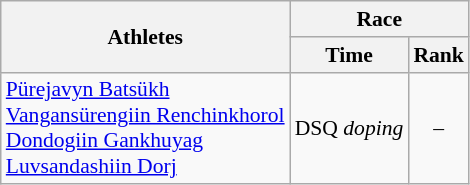<table class="wikitable" border="1" style="font-size:90%">
<tr>
<th rowspan=2>Athletes</th>
<th colspan=2>Race</th>
</tr>
<tr>
<th>Time</th>
<th>Rank</th>
</tr>
<tr>
<td><a href='#'>Pürejavyn Batsükh</a><br><a href='#'>Vangansürengiin Renchinkhorol</a><br><a href='#'>Dondogiin Gankhuyag</a><br><a href='#'>Luvsandashiin Dorj</a></td>
<td align=center>DSQ <em>doping</em></td>
<td align=center>–</td>
</tr>
</table>
